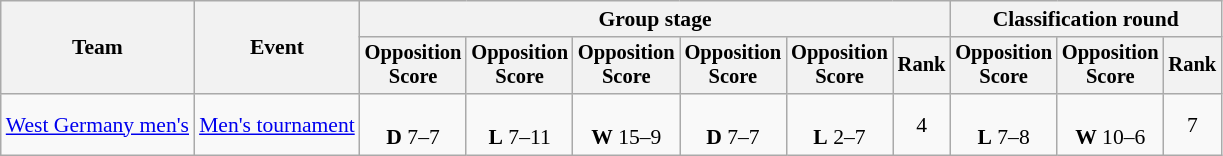<table class="wikitable" style="font-size:90%">
<tr>
<th rowspan=2>Team</th>
<th rowspan=2>Event</th>
<th colspan=6>Group stage</th>
<th colspan=3>Classification round</th>
</tr>
<tr style="font-size:95%">
<th>Opposition<br>Score</th>
<th>Opposition<br>Score</th>
<th>Opposition<br>Score</th>
<th>Opposition<br>Score</th>
<th>Opposition<br>Score</th>
<th>Rank</th>
<th>Opposition<br>Score</th>
<th>Opposition<br>Score</th>
<th>Rank</th>
</tr>
<tr align=center>
<td align=left><a href='#'>West Germany men's</a></td>
<td align=left><a href='#'>Men's tournament</a></td>
<td><br><strong>D</strong> 7–7</td>
<td><br><strong>L</strong> 7–11</td>
<td><br><strong>W</strong> 15–9</td>
<td><br><strong>D</strong> 7–7</td>
<td><br><strong>L</strong> 2–7</td>
<td>4</td>
<td><br><strong>L</strong> 7–8</td>
<td><br><strong>W</strong> 10–6</td>
<td>7</td>
</tr>
</table>
